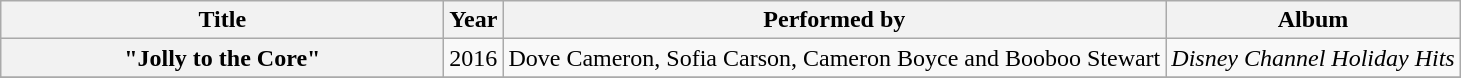<table class="wikitable plainrowheaders" style="text-align:center;">
<tr>
<th scope="col" style="width:18em;">Title</th>
<th scope="col">Year</th>
<th scope="col">Performed by</th>
<th scope="col">Album</th>
</tr>
<tr>
<th scope="row">"Jolly to the Core"</th>
<td>2016</td>
<td>Dove Cameron, Sofia Carson, Cameron Boyce and Booboo Stewart</td>
<td><em>Disney Channel Holiday Hits</em></td>
</tr>
<tr>
</tr>
</table>
